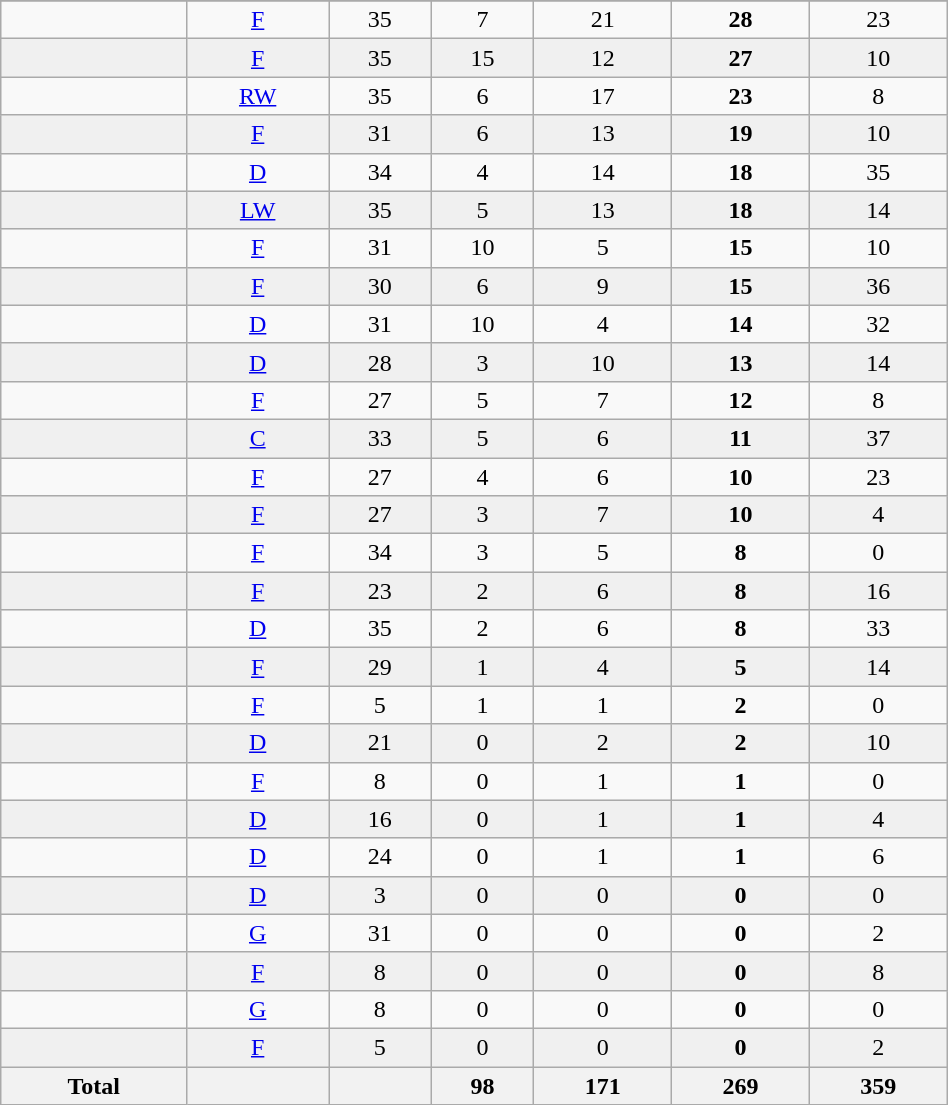<table class="wikitable sortable" width ="50%">
<tr align="center">
</tr>
<tr align="center" bgcolor="">
<td></td>
<td><a href='#'>F</a></td>
<td>35</td>
<td>7</td>
<td>21</td>
<td><strong>28</strong></td>
<td>23</td>
</tr>
<tr align="center" bgcolor="f0f0f0">
<td></td>
<td><a href='#'>F</a></td>
<td>35</td>
<td>15</td>
<td>12</td>
<td><strong>27</strong></td>
<td>10</td>
</tr>
<tr align="center" bgcolor="">
<td></td>
<td><a href='#'>RW</a></td>
<td>35</td>
<td>6</td>
<td>17</td>
<td><strong>23</strong></td>
<td>8</td>
</tr>
<tr align="center" bgcolor="f0f0f0">
<td></td>
<td><a href='#'>F</a></td>
<td>31</td>
<td>6</td>
<td>13</td>
<td><strong>19</strong></td>
<td>10</td>
</tr>
<tr align="center" bgcolor="">
<td></td>
<td><a href='#'>D</a></td>
<td>34</td>
<td>4</td>
<td>14</td>
<td><strong>18</strong></td>
<td>35</td>
</tr>
<tr align="center" bgcolor="f0f0f0">
<td></td>
<td><a href='#'>LW</a></td>
<td>35</td>
<td>5</td>
<td>13</td>
<td><strong>18</strong></td>
<td>14</td>
</tr>
<tr align="center" bgcolor="">
<td></td>
<td><a href='#'>F</a></td>
<td>31</td>
<td>10</td>
<td>5</td>
<td><strong>15</strong></td>
<td>10</td>
</tr>
<tr align="center" bgcolor="f0f0f0">
<td></td>
<td><a href='#'>F</a></td>
<td>30</td>
<td>6</td>
<td>9</td>
<td><strong>15</strong></td>
<td>36</td>
</tr>
<tr align="center" bgcolor="">
<td></td>
<td><a href='#'>D</a></td>
<td>31</td>
<td>10</td>
<td>4</td>
<td><strong>14</strong></td>
<td>32</td>
</tr>
<tr align="center" bgcolor="f0f0f0">
<td></td>
<td><a href='#'>D</a></td>
<td>28</td>
<td>3</td>
<td>10</td>
<td><strong>13</strong></td>
<td>14</td>
</tr>
<tr align="center" bgcolor="">
<td></td>
<td><a href='#'>F</a></td>
<td>27</td>
<td>5</td>
<td>7</td>
<td><strong>12</strong></td>
<td>8</td>
</tr>
<tr align="center" bgcolor="f0f0f0">
<td></td>
<td><a href='#'>C</a></td>
<td>33</td>
<td>5</td>
<td>6</td>
<td><strong>11</strong></td>
<td>37</td>
</tr>
<tr align="center" bgcolor="">
<td></td>
<td><a href='#'>F</a></td>
<td>27</td>
<td>4</td>
<td>6</td>
<td><strong>10</strong></td>
<td>23</td>
</tr>
<tr align="center" bgcolor="f0f0f0">
<td></td>
<td><a href='#'>F</a></td>
<td>27</td>
<td>3</td>
<td>7</td>
<td><strong>10</strong></td>
<td>4</td>
</tr>
<tr align="center" bgcolor="">
<td></td>
<td><a href='#'>F</a></td>
<td>34</td>
<td>3</td>
<td>5</td>
<td><strong>8</strong></td>
<td>0</td>
</tr>
<tr align="center" bgcolor="f0f0f0">
<td></td>
<td><a href='#'>F</a></td>
<td>23</td>
<td>2</td>
<td>6</td>
<td><strong>8</strong></td>
<td>16</td>
</tr>
<tr align="center" bgcolor="">
<td></td>
<td><a href='#'>D</a></td>
<td>35</td>
<td>2</td>
<td>6</td>
<td><strong>8</strong></td>
<td>33</td>
</tr>
<tr align="center" bgcolor="f0f0f0">
<td></td>
<td><a href='#'>F</a></td>
<td>29</td>
<td>1</td>
<td>4</td>
<td><strong>5</strong></td>
<td>14</td>
</tr>
<tr align="center" bgcolor="">
<td></td>
<td><a href='#'>F</a></td>
<td>5</td>
<td>1</td>
<td>1</td>
<td><strong>2</strong></td>
<td>0</td>
</tr>
<tr align="center" bgcolor="f0f0f0">
<td></td>
<td><a href='#'>D</a></td>
<td>21</td>
<td>0</td>
<td>2</td>
<td><strong>2</strong></td>
<td>10</td>
</tr>
<tr align="center" bgcolor="">
<td></td>
<td><a href='#'>F</a></td>
<td>8</td>
<td>0</td>
<td>1</td>
<td><strong>1</strong></td>
<td>0</td>
</tr>
<tr align="center" bgcolor="f0f0f0">
<td></td>
<td><a href='#'>D</a></td>
<td>16</td>
<td>0</td>
<td>1</td>
<td><strong>1</strong></td>
<td>4</td>
</tr>
<tr align="center" bgcolor="">
<td></td>
<td><a href='#'>D</a></td>
<td>24</td>
<td>0</td>
<td>1</td>
<td><strong>1</strong></td>
<td>6</td>
</tr>
<tr align="center" bgcolor="f0f0f0">
<td></td>
<td><a href='#'>D</a></td>
<td>3</td>
<td>0</td>
<td>0</td>
<td><strong>0</strong></td>
<td>0</td>
</tr>
<tr align="center" bgcolor="">
<td></td>
<td><a href='#'>G</a></td>
<td>31</td>
<td>0</td>
<td>0</td>
<td><strong>0</strong></td>
<td>2</td>
</tr>
<tr align="center" bgcolor="f0f0f0">
<td></td>
<td><a href='#'>F</a></td>
<td>8</td>
<td>0</td>
<td>0</td>
<td><strong>0</strong></td>
<td>8</td>
</tr>
<tr align="center" bgcolor="">
<td></td>
<td><a href='#'>G</a></td>
<td>8</td>
<td>0</td>
<td>0</td>
<td><strong>0</strong></td>
<td>0</td>
</tr>
<tr align="center" bgcolor="f0f0f0">
<td></td>
<td><a href='#'>F</a></td>
<td>5</td>
<td>0</td>
<td>0</td>
<td><strong>0</strong></td>
<td>2</td>
</tr>
<tr>
<th>Total</th>
<th></th>
<th></th>
<th>98</th>
<th>171</th>
<th>269</th>
<th>359</th>
</tr>
</table>
